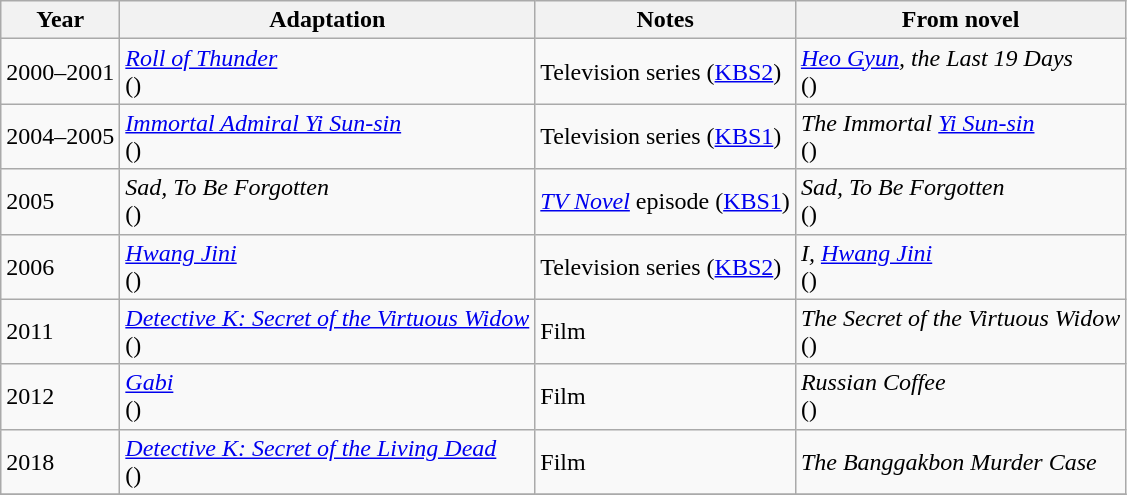<table class=wikitable>
<tr align=center>
<th>Year</th>
<th>Adaptation</th>
<th>Notes</th>
<th>From novel</th>
</tr>
<tr>
<td>2000–2001</td>
<td><em><a href='#'>Roll of Thunder</a></em> <br> ()</td>
<td>Television series (<a href='#'>KBS2</a>)</td>
<td><em><a href='#'>Heo Gyun</a>, the Last 19 Days</em> <br> ()</td>
</tr>
<tr>
<td>2004–2005</td>
<td><em><a href='#'>Immortal Admiral Yi Sun-sin</a></em> <br> ()</td>
<td>Television series (<a href='#'>KBS1</a>)</td>
<td><em>The Immortal <a href='#'>Yi Sun-sin</a></em> <br> ()</td>
</tr>
<tr>
<td>2005</td>
<td><em>Sad, To Be Forgotten</em> <br> ()</td>
<td><em><a href='#'>TV Novel</a></em> episode (<a href='#'>KBS1</a>)</td>
<td><em>Sad, To Be Forgotten</em> <br> ()</td>
</tr>
<tr>
<td>2006</td>
<td><em><a href='#'>Hwang Jini</a></em> <br> ()</td>
<td>Television series (<a href='#'>KBS2</a>)</td>
<td><em>I, <a href='#'>Hwang Jini</a></em> <br> ()</td>
</tr>
<tr>
<td>2011</td>
<td><em><a href='#'>Detective K: Secret of the Virtuous Widow</a></em> <br> ()</td>
<td>Film</td>
<td><em>The Secret of the Virtuous Widow</em> <br> ()</td>
</tr>
<tr>
<td>2012</td>
<td><em><a href='#'>Gabi</a></em> <br> ()</td>
<td>Film</td>
<td><em>Russian Coffee</em> <br> ()</td>
</tr>
<tr>
<td>2018</td>
<td><em><a href='#'>Detective K: Secret of the Living Dead</a></em> <br> ()</td>
<td>Film</td>
<td><em>The Banggakbon Murder Case</em></td>
</tr>
<tr>
</tr>
</table>
